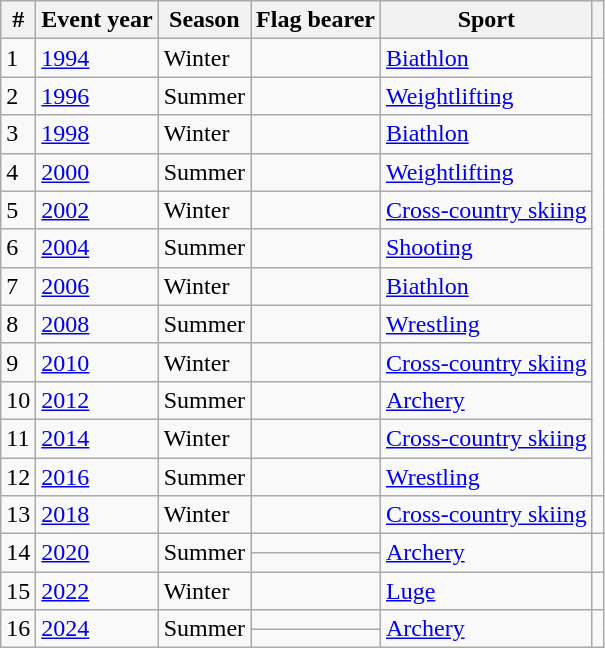<table class="wikitable sortable">
<tr>
<th>#</th>
<th>Event year</th>
<th>Season</th>
<th>Flag bearer</th>
<th>Sport</th>
<th></th>
</tr>
<tr>
<td>1</td>
<td><a href='#'>1994</a></td>
<td>Winter</td>
<td></td>
<td><a href='#'>Biathlon</a></td>
<td rowspan=12></td>
</tr>
<tr>
<td>2</td>
<td><a href='#'>1996</a></td>
<td>Summer</td>
<td></td>
<td><a href='#'>Weightlifting</a></td>
</tr>
<tr>
<td>3</td>
<td><a href='#'>1998</a></td>
<td>Winter</td>
<td></td>
<td><a href='#'>Biathlon</a></td>
</tr>
<tr>
<td>4</td>
<td><a href='#'>2000</a></td>
<td>Summer</td>
<td></td>
<td><a href='#'>Weightlifting</a></td>
</tr>
<tr>
<td>5</td>
<td><a href='#'>2002</a></td>
<td>Winter</td>
<td></td>
<td><a href='#'>Cross-country skiing</a></td>
</tr>
<tr>
<td>6</td>
<td><a href='#'>2004</a></td>
<td>Summer</td>
<td></td>
<td><a href='#'>Shooting</a></td>
</tr>
<tr>
<td>7</td>
<td><a href='#'>2006</a></td>
<td>Winter</td>
<td></td>
<td><a href='#'>Biathlon</a></td>
</tr>
<tr>
<td>8</td>
<td><a href='#'>2008</a></td>
<td>Summer</td>
<td></td>
<td><a href='#'>Wrestling</a></td>
</tr>
<tr>
<td>9</td>
<td><a href='#'>2010</a></td>
<td>Winter</td>
<td></td>
<td><a href='#'>Cross-country skiing</a></td>
</tr>
<tr>
<td>10</td>
<td><a href='#'>2012</a></td>
<td>Summer</td>
<td></td>
<td><a href='#'>Archery</a></td>
</tr>
<tr>
<td>11</td>
<td><a href='#'>2014</a></td>
<td>Winter</td>
<td></td>
<td><a href='#'>Cross-country skiing</a></td>
</tr>
<tr>
<td>12</td>
<td><a href='#'>2016</a></td>
<td>Summer</td>
<td></td>
<td><a href='#'>Wrestling</a></td>
</tr>
<tr>
<td>13</td>
<td><a href='#'>2018</a></td>
<td>Winter</td>
<td></td>
<td><a href='#'>Cross-country skiing</a></td>
<td></td>
</tr>
<tr>
<td rowspan=2>14</td>
<td rowspan=2><a href='#'>2020</a></td>
<td rowspan=2>Summer</td>
<td></td>
<td rowspan=2><a href='#'>Archery</a></td>
<td rowspan=2></td>
</tr>
<tr>
<td></td>
</tr>
<tr>
<td>15</td>
<td><a href='#'>2022</a></td>
<td>Winter</td>
<td></td>
<td><a href='#'>Luge</a></td>
<td></td>
</tr>
<tr>
<td rowspan=2>16</td>
<td rowspan=2><a href='#'>2024</a></td>
<td rowspan=2>Summer</td>
<td></td>
<td rowspan=2><a href='#'>Archery</a></td>
<td rowspan=2></td>
</tr>
<tr>
<td></td>
</tr>
</table>
